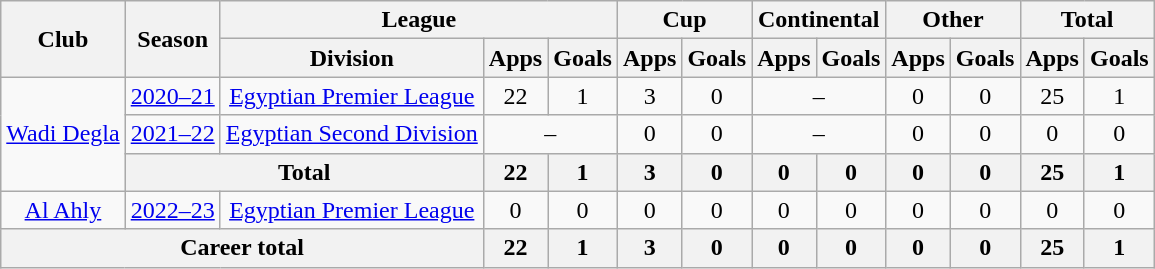<table class=wikitable style=text-align:center>
<tr>
<th rowspan=2>Club</th>
<th rowspan=2>Season</th>
<th colspan=3>League</th>
<th colspan=2>Cup</th>
<th colspan=2>Continental</th>
<th colspan=2>Other</th>
<th colspan=2>Total</th>
</tr>
<tr>
<th>Division</th>
<th>Apps</th>
<th>Goals</th>
<th>Apps</th>
<th>Goals</th>
<th>Apps</th>
<th>Goals</th>
<th>Apps</th>
<th>Goals</th>
<th>Apps</th>
<th>Goals</th>
</tr>
<tr>
<td rowspan=3><a href='#'>Wadi Degla</a></td>
<td><a href='#'>2020–21</a></td>
<td><a href='#'>Egyptian Premier League</a></td>
<td>22</td>
<td>1</td>
<td>3</td>
<td>0</td>
<td colspan=2>–</td>
<td>0</td>
<td>0</td>
<td>25</td>
<td>1</td>
</tr>
<tr>
<td><a href='#'>2021–22</a></td>
<td><a href='#'>Egyptian Second Division</a></td>
<td colspan=2>–</td>
<td>0</td>
<td>0</td>
<td colspan=2>–</td>
<td>0</td>
<td>0</td>
<td>0</td>
<td>0</td>
</tr>
<tr>
<th colspan=2>Total</th>
<th>22</th>
<th>1</th>
<th>3</th>
<th>0</th>
<th>0</th>
<th>0</th>
<th>0</th>
<th>0</th>
<th>25</th>
<th>1</th>
</tr>
<tr>
<td><a href='#'>Al Ahly</a></td>
<td><a href='#'>2022–23</a></td>
<td><a href='#'>Egyptian Premier League</a></td>
<td>0</td>
<td>0</td>
<td>0</td>
<td>0</td>
<td>0</td>
<td>0</td>
<td>0</td>
<td>0</td>
<td>0</td>
<td>0</td>
</tr>
<tr>
<th colspan=3>Career total</th>
<th>22</th>
<th>1</th>
<th>3</th>
<th>0</th>
<th>0</th>
<th>0</th>
<th>0</th>
<th>0</th>
<th>25</th>
<th>1</th>
</tr>
</table>
